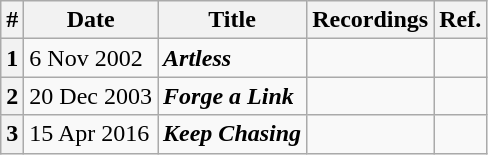<table class="wikitable">
<tr>
<th>#</th>
<th>Date</th>
<th>Title</th>
<th>Recordings</th>
<th>Ref.</th>
</tr>
<tr>
<th>1</th>
<td>6 Nov 2002</td>
<td><strong><em>Artless</em></strong></td>
<td></td>
<td></td>
</tr>
<tr>
<th>2</th>
<td>20 Dec 2003</td>
<td><strong><em>Forge a Link</em></strong></td>
<td></td>
<td></td>
</tr>
<tr>
<th>3</th>
<td>15 Apr 2016</td>
<td><strong><em>Keep Chasing</em></strong></td>
<td></td>
<td></td>
</tr>
</table>
